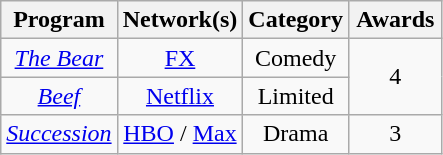<table class="wikitable" rowspan="2" style="text-align:center" background: #f6e39c;>
<tr>
<th scope="col" style="text-align:center;">Program</th>
<th scope="col" style="text-align:center;">Network(s)</th>
<th scope="col" style="text-align:center;">Category</th>
<th scope="col" style="width:55px">Awards</th>
</tr>
<tr>
<td><em><a href='#'>The Bear</a></em></td>
<td><a href='#'>FX</a></td>
<td>Comedy</td>
<td rowspan="2" style="text-align:center">4</td>
</tr>
<tr>
<td><em><a href='#'>Beef</a></em></td>
<td><a href='#'>Netflix</a></td>
<td>Limited</td>
</tr>
<tr>
<td><em><a href='#'>Succession</a></em></td>
<td><a href='#'>HBO</a> / <a href='#'>Max</a></td>
<td>Drama</td>
<td style="text-align:center">3</td>
</tr>
</table>
